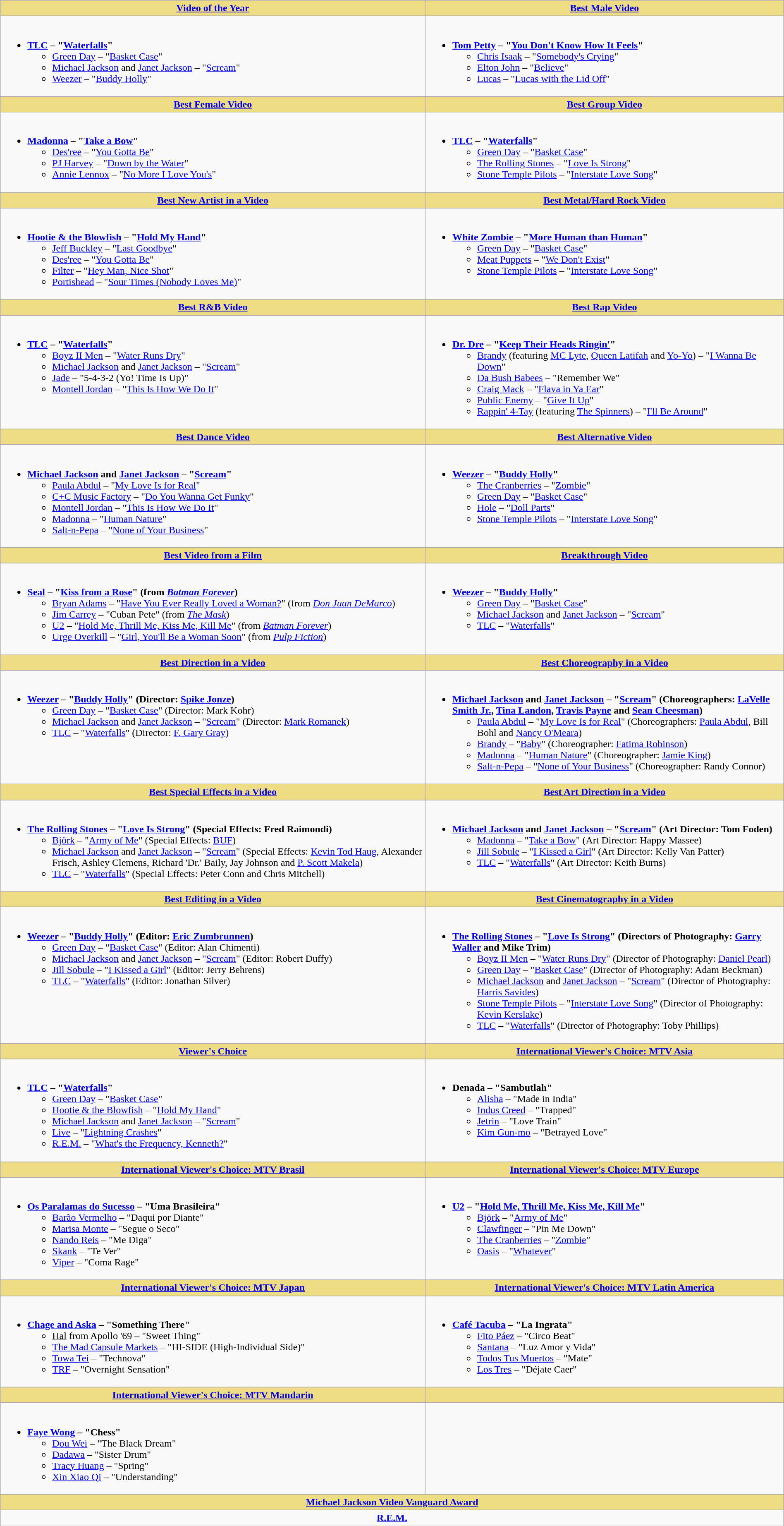<table class="wikitable" style="width:100%">
<tr>
<th style="background:#EEDD85; width=50%"><a href='#'>Video of the Year</a></th>
<th style="background:#EEDD85; width=50%"><a href='#'>Best Male Video</a></th>
</tr>
<tr>
<td valign="top"><br><ul><li><strong><a href='#'>TLC</a> – "<a href='#'>Waterfalls</a>"</strong><ul><li><a href='#'>Green Day</a> – "<a href='#'>Basket Case</a>"</li><li><a href='#'>Michael Jackson</a> and <a href='#'>Janet Jackson</a> – "<a href='#'>Scream</a>"</li><li><a href='#'>Weezer</a> – "<a href='#'>Buddy Holly</a>"</li></ul></li></ul></td>
<td valign="top"><br><ul><li><strong><a href='#'>Tom Petty</a> – "<a href='#'>You Don't Know How It Feels</a>"</strong><ul><li><a href='#'>Chris Isaak</a> – "<a href='#'>Somebody's Crying</a>"</li><li><a href='#'>Elton John</a> – "<a href='#'>Believe</a>"</li><li><a href='#'>Lucas</a> – "<a href='#'>Lucas with the Lid Off</a>"</li></ul></li></ul></td>
</tr>
<tr>
<th style="background:#EEDD85; width=50%"><a href='#'>Best Female Video</a></th>
<th style="background:#EEDD85; width=50%"><a href='#'>Best Group Video</a></th>
</tr>
<tr>
<td valign="top"><br><ul><li><strong><a href='#'>Madonna</a> – "<a href='#'>Take a Bow</a>"</strong><ul><li><a href='#'>Des'ree</a> – "<a href='#'>You Gotta Be</a>"</li><li><a href='#'>PJ Harvey</a> – "<a href='#'>Down by the Water</a>"</li><li><a href='#'>Annie Lennox</a> – "<a href='#'>No More I Love You's</a>"</li></ul></li></ul></td>
<td valign="top"><br><ul><li><strong><a href='#'>TLC</a> – "<a href='#'>Waterfalls</a>"</strong><ul><li><a href='#'>Green Day</a> – "<a href='#'>Basket Case</a>"</li><li><a href='#'>The Rolling Stones</a> – "<a href='#'>Love Is Strong</a>"</li><li><a href='#'>Stone Temple Pilots</a> – "<a href='#'>Interstate Love Song</a>"</li></ul></li></ul></td>
</tr>
<tr>
<th style="background:#EEDD85; width=50%"><a href='#'>Best New Artist in a Video</a></th>
<th style="background:#EEDD85; width=50%"><a href='#'>Best Metal/Hard Rock Video</a></th>
</tr>
<tr>
<td valign="top"><br><ul><li><strong><a href='#'>Hootie & the Blowfish</a> – "<a href='#'>Hold My Hand</a>"</strong><ul><li><a href='#'>Jeff Buckley</a> – "<a href='#'>Last Goodbye</a>"</li><li><a href='#'>Des'ree</a> – "<a href='#'>You Gotta Be</a>"</li><li><a href='#'>Filter</a> – "<a href='#'>Hey Man, Nice Shot</a>"</li><li><a href='#'>Portishead</a> – "<a href='#'>Sour Times (Nobody Loves Me)</a>"</li></ul></li></ul></td>
<td valign="top"><br><ul><li><strong><a href='#'>White Zombie</a> – "<a href='#'>More Human than Human</a>"</strong><ul><li><a href='#'>Green Day</a> – "<a href='#'>Basket Case</a>"</li><li><a href='#'>Meat Puppets</a> – "<a href='#'>We Don't Exist</a>"</li><li><a href='#'>Stone Temple Pilots</a> – "<a href='#'>Interstate Love Song</a>"</li></ul></li></ul></td>
</tr>
<tr>
<th style="background:#EEDD85; width=50%"><a href='#'>Best R&B Video</a></th>
<th style="background:#EEDD85; width=50%"><a href='#'>Best Rap Video</a></th>
</tr>
<tr>
<td valign="top"><br><ul><li><strong><a href='#'>TLC</a> – "<a href='#'>Waterfalls</a>"</strong><ul><li><a href='#'>Boyz II Men</a> – "<a href='#'>Water Runs Dry</a>"</li><li><a href='#'>Michael Jackson</a> and <a href='#'>Janet Jackson</a> – "<a href='#'>Scream</a>"</li><li><a href='#'>Jade</a> – "5-4-3-2 (Yo! Time Is Up)"</li><li><a href='#'>Montell Jordan</a> – "<a href='#'>This Is How We Do It</a>"</li></ul></li></ul></td>
<td valign="top"><br><ul><li><strong><a href='#'>Dr. Dre</a> – "<a href='#'>Keep Their Heads Ringin'</a>"</strong><ul><li><a href='#'>Brandy</a> (featuring <a href='#'>MC Lyte</a>, <a href='#'>Queen Latifah</a> and <a href='#'>Yo-Yo</a>) – "<a href='#'>I Wanna Be Down</a>"</li><li><a href='#'>Da Bush Babees</a> – "Remember We"</li><li><a href='#'>Craig Mack</a> – "<a href='#'>Flava in Ya Ear</a>"</li><li><a href='#'>Public Enemy</a> – "<a href='#'>Give It Up</a>"</li><li><a href='#'>Rappin' 4-Tay</a> (featuring <a href='#'>The Spinners</a>) – "<a href='#'>I'll Be Around</a>"</li></ul></li></ul></td>
</tr>
<tr>
<th style="background:#EEDD85; width=50%"><a href='#'>Best Dance Video</a></th>
<th style="background:#EEDD85; width=50%"><a href='#'>Best Alternative Video</a></th>
</tr>
<tr>
<td valign="top"><br><ul><li><strong><a href='#'>Michael Jackson</a> and <a href='#'>Janet Jackson</a> – "<a href='#'>Scream</a>"</strong><ul><li><a href='#'>Paula Abdul</a> – "<a href='#'>My Love Is for Real</a>"</li><li><a href='#'>C+C Music Factory</a> – "<a href='#'>Do You Wanna Get Funky</a>"</li><li><a href='#'>Montell Jordan</a> – "<a href='#'>This Is How We Do It</a>"</li><li><a href='#'>Madonna</a> – "<a href='#'>Human Nature</a>"</li><li><a href='#'>Salt-n-Pepa</a> – "<a href='#'>None of Your Business</a>"</li></ul></li></ul></td>
<td valign="top"><br><ul><li><strong><a href='#'>Weezer</a> – "<a href='#'>Buddy Holly</a>"</strong><ul><li><a href='#'>The Cranberries</a> – "<a href='#'>Zombie</a>"</li><li><a href='#'>Green Day</a> – "<a href='#'>Basket Case</a>"</li><li><a href='#'>Hole</a> – "<a href='#'>Doll Parts</a>"</li><li><a href='#'>Stone Temple Pilots</a> – "<a href='#'>Interstate Love Song</a>"</li></ul></li></ul></td>
</tr>
<tr>
<th style="background:#EEDD85; width=50%"><a href='#'>Best Video from a Film</a></th>
<th style="background:#EEDD85; width=50%"><a href='#'>Breakthrough Video</a></th>
</tr>
<tr>
<td valign="top"><br><ul><li><strong><a href='#'>Seal</a> – "<a href='#'>Kiss from a Rose</a>" (from <em><a href='#'>Batman Forever</a></em>)</strong><ul><li><a href='#'>Bryan Adams</a> – "<a href='#'>Have You Ever Really Loved a Woman?</a>" (from <em><a href='#'>Don Juan DeMarco</a></em>)</li><li><a href='#'>Jim Carrey</a> – "Cuban Pete" (from <em><a href='#'>The Mask</a></em>)</li><li><a href='#'>U2</a> – "<a href='#'>Hold Me, Thrill Me, Kiss Me, Kill Me</a>" (from <em><a href='#'>Batman Forever</a></em>)</li><li><a href='#'>Urge Overkill</a> – "<a href='#'>Girl, You'll Be a Woman Soon</a>" (from <em><a href='#'>Pulp Fiction</a></em>)</li></ul></li></ul></td>
<td valign="top"><br><ul><li><strong><a href='#'>Weezer</a> – "<a href='#'>Buddy Holly</a>"</strong><ul><li><a href='#'>Green Day</a> – "<a href='#'>Basket Case</a>"</li><li><a href='#'>Michael Jackson</a> and <a href='#'>Janet Jackson</a> – "<a href='#'>Scream</a>"</li><li><a href='#'>TLC</a> – "<a href='#'>Waterfalls</a>"</li></ul></li></ul></td>
</tr>
<tr>
<th style="background:#EEDD85; width=50%"><a href='#'>Best Direction in a Video</a></th>
<th style="background:#EEDD85; width=50%"><a href='#'>Best Choreography in a Video</a></th>
</tr>
<tr>
<td valign="top"><br><ul><li><strong><a href='#'>Weezer</a> – "<a href='#'>Buddy Holly</a>" (Director: <a href='#'>Spike Jonze</a>)</strong><ul><li><a href='#'>Green Day</a> – "<a href='#'>Basket Case</a>" (Director: Mark Kohr)</li><li><a href='#'>Michael Jackson</a> and <a href='#'>Janet Jackson</a> – "<a href='#'>Scream</a>" (Director: <a href='#'>Mark Romanek</a>)</li><li><a href='#'>TLC</a> – "<a href='#'>Waterfalls</a>" (Director: <a href='#'>F. Gary Gray</a>)</li></ul></li></ul></td>
<td valign="top"><br><ul><li><strong><a href='#'>Michael Jackson</a> and <a href='#'>Janet Jackson</a> – "<a href='#'>Scream</a>" (Choreographers: <a href='#'>LaVelle Smith Jr.</a>, <a href='#'>Tina Landon</a>, <a href='#'>Travis Payne</a> and <a href='#'>Sean Cheesman</a>)</strong><ul><li><a href='#'>Paula Abdul</a> – "<a href='#'>My Love Is for Real</a>" (Choreographers: <a href='#'>Paula Abdul</a>, Bill Bohl and <a href='#'>Nancy O'Meara</a>)</li><li><a href='#'>Brandy</a> – "<a href='#'>Baby</a>" (Choreographer: <a href='#'>Fatima Robinson</a>)</li><li><a href='#'>Madonna</a> – "<a href='#'>Human Nature</a>" (Choreographer: <a href='#'>Jamie King</a>)</li><li><a href='#'>Salt-n-Pepa</a> – "<a href='#'>None of Your Business</a>" (Choreographer: Randy Connor)</li></ul></li></ul></td>
</tr>
<tr>
<th style="background:#EEDD85; width=50%"><a href='#'>Best Special Effects in a Video</a></th>
<th style="background:#EEDD85; width=50%"><a href='#'>Best Art Direction in a Video</a></th>
</tr>
<tr>
<td valign="top"><br><ul><li><strong><a href='#'>The Rolling Stones</a> – "<a href='#'>Love Is Strong</a>" (Special Effects: Fred Raimondi)</strong><ul><li><a href='#'>Björk</a> – "<a href='#'>Army of Me</a>" (Special Effects: <a href='#'>BUF</a>)</li><li><a href='#'>Michael Jackson</a> and <a href='#'>Janet Jackson</a> – "<a href='#'>Scream</a>" (Special Effects: <a href='#'>Kevin Tod Haug</a>, Alexander Frisch, Ashley Clemens, Richard 'Dr.' Baily, Jay Johnson and <a href='#'>P. Scott Makela</a>)</li><li><a href='#'>TLC</a> – "<a href='#'>Waterfalls</a>" (Special Effects: Peter Conn and Chris Mitchell)</li></ul></li></ul></td>
<td valign="top"><br><ul><li><strong><a href='#'>Michael Jackson</a> and <a href='#'>Janet Jackson</a> – "<a href='#'>Scream</a>" (Art Director: Tom Foden)</strong><ul><li><a href='#'>Madonna</a> – "<a href='#'>Take a Bow</a>" (Art Director: Happy Massee)</li><li><a href='#'>Jill Sobule</a> – "<a href='#'>I Kissed a Girl</a>" (Art Director: Kelly Van Patter)</li><li><a href='#'>TLC</a> – "<a href='#'>Waterfalls</a>" (Art Director: Keith Burns)</li></ul></li></ul></td>
</tr>
<tr>
<th style="background:#EEDD85; width=50%"><a href='#'>Best Editing in a Video</a></th>
<th style="background:#EEDD85; width=50%"><a href='#'>Best Cinematography in a Video</a></th>
</tr>
<tr>
<td valign="top"><br><ul><li><strong><a href='#'>Weezer</a> – "<a href='#'>Buddy Holly</a>" (Editor: <a href='#'>Eric Zumbrunnen</a>)</strong><ul><li><a href='#'>Green Day</a> – "<a href='#'>Basket Case</a>" (Editor: Alan Chimenti)</li><li><a href='#'>Michael Jackson</a> and <a href='#'>Janet Jackson</a> – "<a href='#'>Scream</a>" (Editor: Robert Duffy)</li><li><a href='#'>Jill Sobule</a> – "<a href='#'>I Kissed a Girl</a>" (Editor: Jerry Behrens)</li><li><a href='#'>TLC</a> – "<a href='#'>Waterfalls</a>" (Editor: Jonathan Silver)</li></ul></li></ul></td>
<td valign="top"><br><ul><li><strong><a href='#'>The Rolling Stones</a> – "<a href='#'>Love Is Strong</a>" (Directors of Photography: <a href='#'>Garry Waller</a> and Mike Trim)</strong><ul><li><a href='#'>Boyz II Men</a> – "<a href='#'>Water Runs Dry</a>" (Director of Photography: <a href='#'>Daniel Pearl</a>)</li><li><a href='#'>Green Day</a> – "<a href='#'>Basket Case</a>" (Director of Photography: Adam Beckman)</li><li><a href='#'>Michael Jackson</a> and <a href='#'>Janet Jackson</a> – "<a href='#'>Scream</a>" (Director of Photography: <a href='#'>Harris Savides</a>)</li><li><a href='#'>Stone Temple Pilots</a> – "<a href='#'>Interstate Love Song</a>" (Director of Photography: <a href='#'>Kevin Kerslake</a>)</li><li><a href='#'>TLC</a> – "<a href='#'>Waterfalls</a>" (Director of Photography: Toby Phillips)</li></ul></li></ul></td>
</tr>
<tr>
<th style="background:#EEDD85; width=50%"><a href='#'>Viewer's Choice</a></th>
<th style="background:#EEDD85; width=50%"><a href='#'>International Viewer's Choice: MTV Asia</a></th>
</tr>
<tr>
<td valign="top"><br><ul><li><strong><a href='#'>TLC</a> – "<a href='#'>Waterfalls</a>"</strong><ul><li><a href='#'>Green Day</a> – "<a href='#'>Basket Case</a>"</li><li><a href='#'>Hootie & the Blowfish</a> – "<a href='#'>Hold My Hand</a>"</li><li><a href='#'>Michael Jackson</a> and <a href='#'>Janet Jackson</a> – "<a href='#'>Scream</a>"</li><li><a href='#'>Live</a> – "<a href='#'>Lightning Crashes</a>"</li><li><a href='#'>R.E.M.</a> – "<a href='#'>What's the Frequency, Kenneth?</a>"</li></ul></li></ul></td>
<td valign="top"><br><ul><li><strong>Denada – "Sambutlah"</strong><ul><li><a href='#'>Alisha</a> – "Made in India"</li><li><a href='#'>Indus Creed</a> – "Trapped"</li><li><a href='#'>Jetrin</a> – "Love Train"</li><li><a href='#'>Kim Gun-mo</a> – "Betrayed Love"</li></ul></li></ul></td>
</tr>
<tr>
<th style="background:#EEDD85; width=50%"><a href='#'>International Viewer's Choice: MTV Brasil</a></th>
<th style="background:#EEDD85; width=50%"><a href='#'>International Viewer's Choice: MTV Europe</a></th>
</tr>
<tr>
<td valign="top"><br><ul><li><strong><a href='#'>Os Paralamas do Sucesso</a> – "Uma Brasileira"</strong><ul><li><a href='#'>Barão Vermelho</a> – "Daqui por Diante"</li><li><a href='#'>Marisa Monte</a> – "Segue o Seco"</li><li><a href='#'>Nando Reis</a> – "Me Diga"</li><li><a href='#'>Skank</a> – "Te Ver"</li><li><a href='#'>Viper</a> – "Coma Rage"</li></ul></li></ul></td>
<td valign="top"><br><ul><li><strong><a href='#'>U2</a> – "<a href='#'>Hold Me, Thrill Me, Kiss Me, Kill Me</a>"</strong><ul><li><a href='#'>Björk</a> – "<a href='#'>Army of Me</a>"</li><li><a href='#'>Clawfinger</a> – "Pin Me Down"</li><li><a href='#'>The Cranberries</a> – "<a href='#'>Zombie</a>"</li><li><a href='#'>Oasis</a> – "<a href='#'>Whatever</a>"</li></ul></li></ul></td>
</tr>
<tr>
<th style="background:#EEDD85; width=50%"><a href='#'>International Viewer's Choice: MTV Japan</a></th>
<th style="background:#EEDD85; width=50%"><a href='#'>International Viewer's Choice: MTV Latin America</a></th>
</tr>
<tr>
<td valign="top"><br><ul><li><strong><a href='#'>Chage and Aska</a> – "Something There"</strong><ul><li><u>Hal</u> from Apollo '69 – "Sweet Thing"</li><li><a href='#'>The Mad Capsule Markets</a> – "HI-SIDE (High-Individual Side)"</li><li><a href='#'>Towa Tei</a> – "Technova"</li><li><a href='#'>TRF</a> – "Overnight Sensation"</li></ul></li></ul></td>
<td valign="top"><br><ul><li><strong><a href='#'>Café Tacuba</a> – "La Ingrata"</strong><ul><li><a href='#'>Fito Páez</a> – "Circo Beat"</li><li><a href='#'>Santana</a> – "Luz Amor y Vida"</li><li><a href='#'>Todos Tus Muertos</a> – "Mate"</li><li><a href='#'>Los Tres</a> – "Déjate Caer"</li></ul></li></ul></td>
</tr>
<tr>
<th style="background:#EEDD85; width=50%"><a href='#'>International Viewer's Choice: MTV Mandarin</a></th>
<th style="background:#EEDD85; width=50%"></th>
</tr>
<tr>
<td valign="top"><br><ul><li><strong><a href='#'>Faye Wong</a> – "Chess"</strong><ul><li><a href='#'>Dou Wei</a> – "The Black Dream"</li><li><a href='#'>Dadawa</a> – "Sister Drum"</li><li><a href='#'>Tracy Huang</a> – "Spring"</li><li><a href='#'>Xin Xiao Qi</a> – "Understanding"</li></ul></li></ul></td>
</tr>
<tr>
<th style="background:#EEDD82; width=50%" colspan="2"><a href='#'>Michael Jackson Video Vanguard Award</a></th>
</tr>
<tr>
<td colspan="2" style="text-align: center;"><strong><a href='#'>R.E.M.</a></strong></td>
</tr>
</table>
